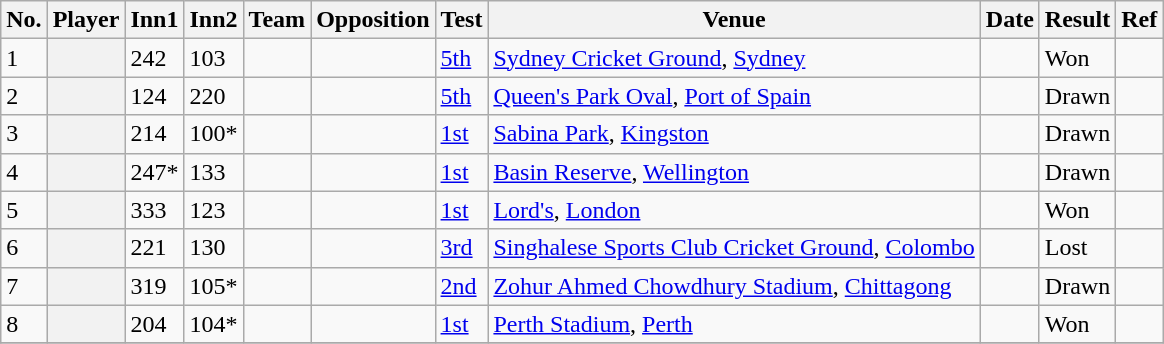<table class="wikitable sortable plainrowheaders">
<tr>
<th scope="col">No.</th>
<th scope="col">Player</th>
<th scope="col">Inn1</th>
<th scope="col">Inn2</th>
<th scope="col">Team</th>
<th scope="col">Opposition</th>
<th scope="col">Test</th>
<th scope="col">Venue</th>
<th scope="col">Date</th>
<th scope="col">Result</th>
<th scope="col" class="unsortable">Ref</th>
</tr>
<tr>
<td>1</td>
<th scope="row" style="text-align:left;"></th>
<td>242</td>
<td>103</td>
<td></td>
<td></td>
<td><a href='#'>5th</a></td>
<td> <a href='#'>Sydney Cricket Ground</a>, <a href='#'>Sydney</a></td>
<td></td>
<td>Won</td>
<td></td>
</tr>
<tr>
<td>2</td>
<th scope="row" style="text-align:left;"></th>
<td>124</td>
<td>220</td>
<td></td>
<td></td>
<td><a href='#'>5th</a></td>
<td> <a href='#'>Queen's Park Oval</a>, <a href='#'>Port of Spain</a></td>
<td></td>
<td>Drawn</td>
<td></td>
</tr>
<tr>
<td>3</td>
<th scope="row" style="text-align:left;"></th>
<td>214</td>
<td>100*</td>
<td></td>
<td></td>
<td><a href='#'>1st</a></td>
<td> <a href='#'>Sabina Park</a>, <a href='#'>Kingston</a></td>
<td></td>
<td>Drawn</td>
<td></td>
</tr>
<tr>
<td>4</td>
<th scope="row" style="text-align:left;"></th>
<td>247*</td>
<td>133</td>
<td></td>
<td></td>
<td><a href='#'>1st</a></td>
<td> <a href='#'>Basin Reserve</a>, <a href='#'>Wellington</a></td>
<td></td>
<td>Drawn</td>
<td></td>
</tr>
<tr>
<td>5</td>
<th scope="row" style="text-align:left;"></th>
<td>333</td>
<td>123</td>
<td></td>
<td></td>
<td><a href='#'>1st</a></td>
<td> <a href='#'>Lord's</a>, <a href='#'>London</a></td>
<td></td>
<td>Won</td>
<td></td>
</tr>
<tr>
<td>6</td>
<th scope="row" style="text-align:left;"></th>
<td>221</td>
<td>130</td>
<td></td>
<td></td>
<td><a href='#'>3rd</a></td>
<td> <a href='#'>Singhalese Sports Club Cricket Ground</a>, <a href='#'>Colombo</a></td>
<td></td>
<td>Lost</td>
<td></td>
</tr>
<tr>
<td>7</td>
<th scope="row" style="text-align:left;"></th>
<td>319</td>
<td>105*</td>
<td></td>
<td></td>
<td><a href='#'>2nd</a></td>
<td> <a href='#'>Zohur Ahmed Chowdhury Stadium</a>, <a href='#'>Chittagong</a></td>
<td></td>
<td>Drawn</td>
<td></td>
</tr>
<tr>
<td>8</td>
<th scope="row" style="text-align:left;"></th>
<td>204</td>
<td>104*</td>
<td></td>
<td></td>
<td><a href='#'>1st</a></td>
<td> <a href='#'>Perth Stadium</a>, <a href='#'>Perth</a></td>
<td></td>
<td>Won</td>
<td></td>
</tr>
<tr>
</tr>
</table>
